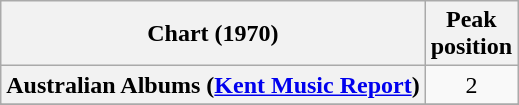<table class="wikitable sortable plainrowheaders" style="text-align:center">
<tr>
<th>Chart (1970)</th>
<th>Peak<br>position</th>
</tr>
<tr>
<th scope="row">Australian Albums (<a href='#'>Kent Music Report</a>)</th>
<td align="center">2</td>
</tr>
<tr>
</tr>
<tr>
</tr>
<tr>
</tr>
<tr>
</tr>
<tr>
</tr>
</table>
